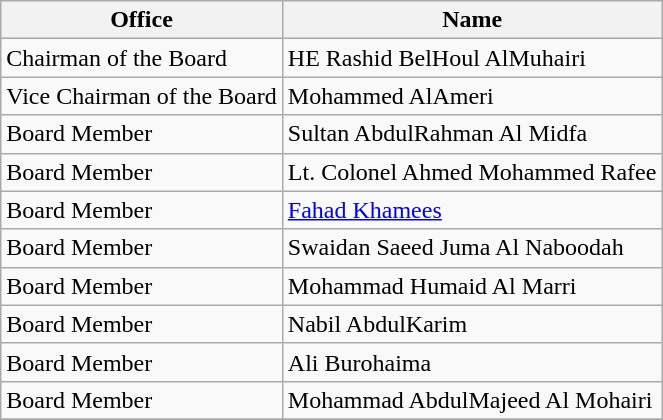<table class="wikitable">
<tr>
<th>Office</th>
<th>Name</th>
</tr>
<tr>
<td>Chairman of the Board</td>
<td>HE Rashid BelHoul AlMuhairi</td>
</tr>
<tr>
<td>Vice Chairman of the Board</td>
<td>Mohammed AlAmeri</td>
</tr>
<tr>
<td>Board Member</td>
<td>Sultan AbdulRahman Al Midfa</td>
</tr>
<tr>
<td>Board Member</td>
<td>Lt. Colonel Ahmed Mohammed Rafee</td>
</tr>
<tr>
<td>Board Member</td>
<td><a href='#'>Fahad Khamees</a></td>
</tr>
<tr>
<td>Board Member</td>
<td>Swaidan Saeed Juma Al Naboodah</td>
</tr>
<tr>
<td>Board Member</td>
<td>Mohammad Humaid Al Marri</td>
</tr>
<tr>
<td>Board Member</td>
<td>Nabil AbdulKarim</td>
</tr>
<tr>
<td>Board Member</td>
<td>Ali Burohaima</td>
</tr>
<tr>
<td>Board Member</td>
<td>Mohammad AbdulMajeed Al Mohairi</td>
</tr>
<tr>
</tr>
</table>
